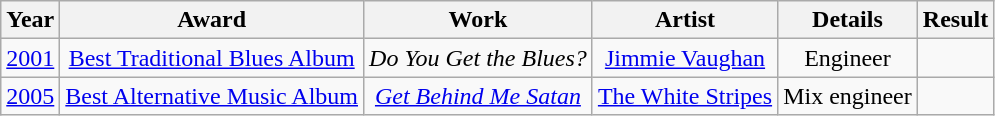<table class="wikitable plainrowheaders" style="text-align:center;">
<tr>
<th>Year</th>
<th>Award</th>
<th>Work</th>
<th>Artist</th>
<th>Details</th>
<th>Result</th>
</tr>
<tr>
<td><a href='#'>2001</a></td>
<td><a href='#'>Best Traditional Blues Album</a></td>
<td><em>Do You Get the Blues?</em></td>
<td><a href='#'>Jimmie Vaughan</a></td>
<td>Engineer</td>
<td></td>
</tr>
<tr>
<td><a href='#'>2005</a></td>
<td><a href='#'>Best Alternative Music Album</a></td>
<td><em><a href='#'>Get Behind Me Satan</a></em></td>
<td><a href='#'>The White Stripes</a></td>
<td>Mix engineer</td>
<td></td>
</tr>
</table>
